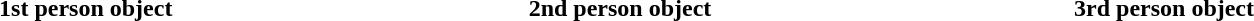<table style="width:85%; height:100px">
<tr>
<th>1st person object</th>
<th>2nd person object</th>
<th>3rd person object</th>
</tr>
<tr>
<td></td>
<td></td>
<td></td>
</tr>
<tr>
<td></td>
<td></td>
<td></td>
</tr>
</table>
